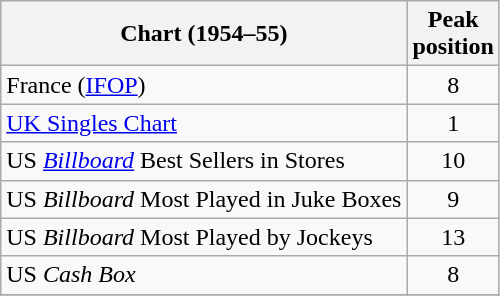<table class="wikitable sortable">
<tr>
<th align="left">Chart (1954–55)</th>
<th align="left">Peak<br>position</th>
</tr>
<tr>
<td>France (<a href='#'>IFOP</a>)</td>
<td align="center">8</td>
</tr>
<tr>
<td><a href='#'>UK Singles Chart</a></td>
<td style="text-align:center;">1</td>
</tr>
<tr>
<td>US <em><a href='#'>Billboard</a></em> Best Sellers in Stores</td>
<td style="text-align:center;">10</td>
</tr>
<tr>
<td>US <em>Billboard</em> Most Played in Juke Boxes</td>
<td style="text-align:center;">9</td>
</tr>
<tr>
<td>US <em>Billboard</em> Most Played by Jockeys</td>
<td style="text-align:center;">13</td>
</tr>
<tr>
<td>US <em>Cash Box</em></td>
<td style="text-align:center;">8</td>
</tr>
<tr>
</tr>
</table>
